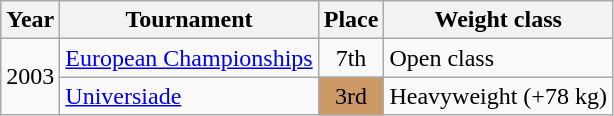<table class=wikitable>
<tr>
<th>Year</th>
<th>Tournament</th>
<th>Place</th>
<th>Weight class</th>
</tr>
<tr>
<td rowspan=2>2003</td>
<td><a href='#'>European Championships</a></td>
<td align="center">7th</td>
<td>Open class</td>
</tr>
<tr>
<td><a href='#'>Universiade</a></td>
<td bgcolor="cc9966" align="center">3rd</td>
<td>Heavyweight (+78 kg)</td>
</tr>
</table>
